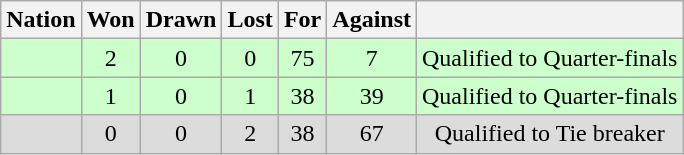<table class="wikitable" style="text-align: center;">
<tr>
<th>Nation</th>
<th>Won</th>
<th>Drawn</th>
<th>Lost</th>
<th>For</th>
<th>Against</th>
<th></th>
</tr>
<tr bgcolor="#ccffcc">
<td align="left"></td>
<td>2</td>
<td>0</td>
<td>0</td>
<td>75</td>
<td>7</td>
<td>Qualified to Quarter-finals</td>
</tr>
<tr bgcolor="#ccffcc">
<td align="left"></td>
<td>1</td>
<td>0</td>
<td>1</td>
<td>38</td>
<td>39</td>
<td>Qualified to Quarter-finals</td>
</tr>
<tr bgcolor="DCDCDC">
<td align="left"></td>
<td>0</td>
<td>0</td>
<td>2</td>
<td>38</td>
<td>67</td>
<td>Qualified to Tie breaker</td>
</tr>
</table>
